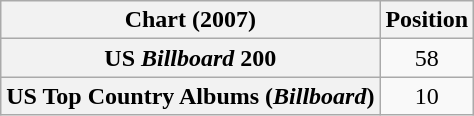<table class="wikitable sortable plainrowheaders" style="text-align:center">
<tr>
<th scope="col">Chart (2007)</th>
<th scope="col">Position</th>
</tr>
<tr>
<th scope="row">US <em>Billboard</em> 200</th>
<td>58</td>
</tr>
<tr>
<th scope="row">US Top Country Albums (<em>Billboard</em>)</th>
<td>10</td>
</tr>
</table>
